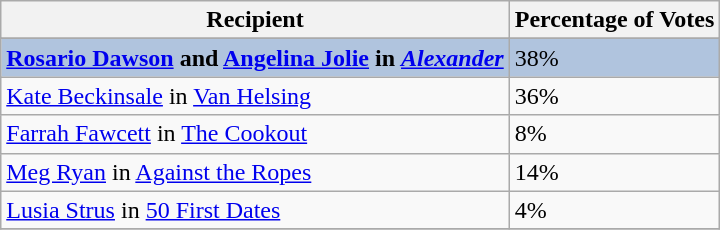<table class="wikitable sortable plainrowheaders" align="centre">
<tr>
<th>Recipient</th>
<th>Percentage of Votes</th>
</tr>
<tr>
</tr>
<tr style="background:#B0C4DE;">
<td><strong><a href='#'>Rosario Dawson</a> and <a href='#'>Angelina Jolie</a> in <em><a href='#'>Alexander</a><strong><em></td>
<td></strong>38%<strong></td>
</tr>
<tr>
<td><a href='#'>Kate Beckinsale</a> in </em><a href='#'>Van Helsing</a><em></td>
<td>36%</td>
</tr>
<tr>
<td><a href='#'>Farrah Fawcett</a> in </em><a href='#'>The Cookout</a><em></td>
<td>8%</td>
</tr>
<tr>
<td><a href='#'>Meg Ryan</a> in </em><a href='#'>Against the Ropes</a><em></td>
<td>14%</td>
</tr>
<tr>
<td><a href='#'>Lusia Strus</a> in </em><a href='#'>50 First Dates</a><em></td>
<td>4%</td>
</tr>
<tr>
</tr>
</table>
